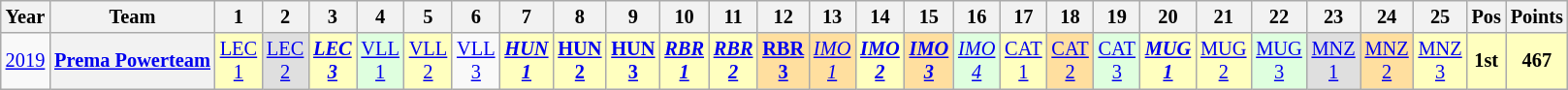<table class="wikitable" style="text-align:center; font-size:85%">
<tr>
<th>Year</th>
<th>Team</th>
<th>1</th>
<th>2</th>
<th>3</th>
<th>4</th>
<th>5</th>
<th>6</th>
<th>7</th>
<th>8</th>
<th>9</th>
<th>10</th>
<th>11</th>
<th>12</th>
<th>13</th>
<th>14</th>
<th>15</th>
<th>16</th>
<th>17</th>
<th>18</th>
<th>19</th>
<th>20</th>
<th>21</th>
<th>22</th>
<th>23</th>
<th>24</th>
<th>25</th>
<th>Pos</th>
<th>Points</th>
</tr>
<tr>
<td><a href='#'>2019</a></td>
<th nowrap><a href='#'>Prema Powerteam</a></th>
<td style="background:#FFFFBF;"><a href='#'>LEC<br>1</a><br></td>
<td style="background:#DFDFDF;"><a href='#'>LEC<br>2</a><br></td>
<td style="background:#FFFFBF;"><strong><em><a href='#'>LEC<br>3</a></em></strong><br></td>
<td style="background:#DFFFDF;"><a href='#'>VLL<br>1</a><br></td>
<td style="background:#FFFFBF;"><a href='#'>VLL<br>2</a><br></td>
<td style="background:#FFFFF;"><a href='#'>VLL<br>3</a><br></td>
<td style="background:#FFFFBF;"><strong><em><a href='#'>HUN<br>1</a></em></strong><br></td>
<td style="background:#FFFFBF;"><strong><a href='#'>HUN<br>2</a></strong><br></td>
<td style="background:#FFFFBF;"><strong><a href='#'>HUN<br>3</a></strong><br></td>
<td style="background:#FFFFBF;"><strong><em><a href='#'>RBR<br>1</a></em></strong><br></td>
<td style="background:#FFFFBF;"><strong><em><a href='#'>RBR<br>2</a></em></strong><br></td>
<td style="background:#FFDF9F;"><strong><a href='#'>RBR<br>3</a></strong><br></td>
<td style="background:#FFDF9F;"><em><a href='#'>IMO<br>1</a></em><br></td>
<td style="background:#FFFFBF;"><strong><em><a href='#'>IMO<br>2</a></em></strong><br></td>
<td style="background:#FFDF9F;"><strong><em><a href='#'>IMO<br>3</a></em></strong><br></td>
<td style="background:#DFFFDF;"><em><a href='#'>IMO<br>4</a></em><br></td>
<td style="background:#FFFFBF;"><a href='#'>CAT<br>1</a><br></td>
<td style="background:#FFDF9F;"><a href='#'>CAT<br>2</a><br></td>
<td style="background:#DFFFDF;"><a href='#'>CAT<br>3</a><br></td>
<td style="background:#FFFFBF;"><strong><em><a href='#'>MUG<br>1</a></em></strong><br></td>
<td style="background:#FFFFBF;"><a href='#'>MUG<br>2</a><br></td>
<td style="background:#DFFFDF;"><a href='#'>MUG<br>3</a><br></td>
<td style="background:#DFDFDF;"><a href='#'>MNZ<br>1</a><br></td>
<td style="background:#FFDF9F;"><a href='#'>MNZ<br>2</a><br></td>
<td style="background:#FFFFBF;"><a href='#'>MNZ<br>3</a><br></td>
<th style="background:#FFFFBF;">1st</th>
<th style="background:#FFFFBF;">467</th>
</tr>
</table>
